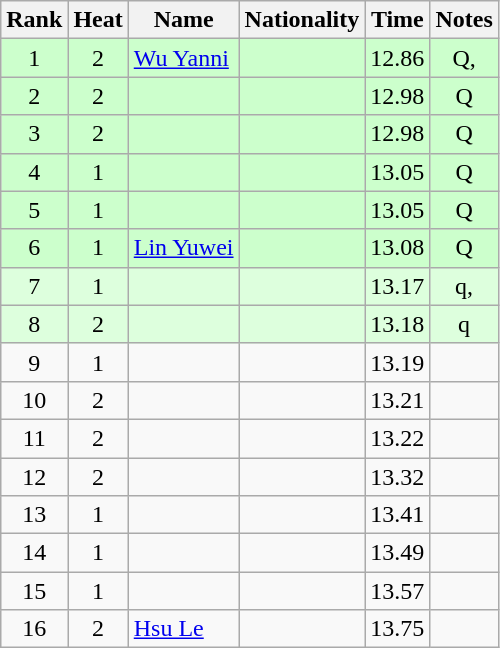<table class="wikitable sortable" style="text-align:center">
<tr>
<th>Rank</th>
<th>Heat</th>
<th>Name</th>
<th>Nationality</th>
<th>Time</th>
<th>Notes</th>
</tr>
<tr bgcolor=ccffcc>
<td>1</td>
<td>2</td>
<td align=left><a href='#'>Wu Yanni</a></td>
<td align=left></td>
<td>12.86</td>
<td>Q, </td>
</tr>
<tr bgcolor=ccffcc>
<td>2</td>
<td>2</td>
<td align=left></td>
<td align=left></td>
<td>12.98</td>
<td>Q</td>
</tr>
<tr bgcolor=ccffcc>
<td>3</td>
<td>2</td>
<td align=left></td>
<td align=left></td>
<td>12.98</td>
<td>Q</td>
</tr>
<tr bgcolor=ccffcc>
<td>4</td>
<td>1</td>
<td align=left></td>
<td align=left></td>
<td>13.05</td>
<td>Q</td>
</tr>
<tr bgcolor=ccffcc>
<td>5</td>
<td>1</td>
<td align=left></td>
<td align=left></td>
<td>13.05</td>
<td>Q</td>
</tr>
<tr bgcolor=ccffcc>
<td>6</td>
<td>1</td>
<td align=left><a href='#'>Lin Yuwei</a></td>
<td align=left></td>
<td>13.08</td>
<td>Q</td>
</tr>
<tr bgcolor=ddffdd>
<td>7</td>
<td>1</td>
<td align=left></td>
<td align=left></td>
<td>13.17</td>
<td>q, </td>
</tr>
<tr bgcolor=ddffdd>
<td>8</td>
<td>2</td>
<td align=left></td>
<td align=left></td>
<td>13.18</td>
<td>q</td>
</tr>
<tr>
<td>9</td>
<td>1</td>
<td align=left></td>
<td align=left></td>
<td>13.19</td>
<td></td>
</tr>
<tr>
<td>10</td>
<td>2</td>
<td align=left></td>
<td align=left></td>
<td>13.21</td>
<td></td>
</tr>
<tr>
<td>11</td>
<td>2</td>
<td align=left></td>
<td align=left></td>
<td>13.22</td>
<td></td>
</tr>
<tr>
<td>12</td>
<td>2</td>
<td align=left></td>
<td align=left></td>
<td>13.32</td>
<td></td>
</tr>
<tr>
<td>13</td>
<td>1</td>
<td align=left></td>
<td align=left></td>
<td>13.41</td>
<td></td>
</tr>
<tr>
<td>14</td>
<td>1</td>
<td align=left></td>
<td align=left></td>
<td>13.49</td>
<td></td>
</tr>
<tr>
<td>15</td>
<td>1</td>
<td align=left></td>
<td align=left></td>
<td>13.57</td>
<td></td>
</tr>
<tr>
<td>16</td>
<td>2</td>
<td align=left><a href='#'>Hsu Le</a></td>
<td align=left></td>
<td>13.75</td>
<td></td>
</tr>
</table>
